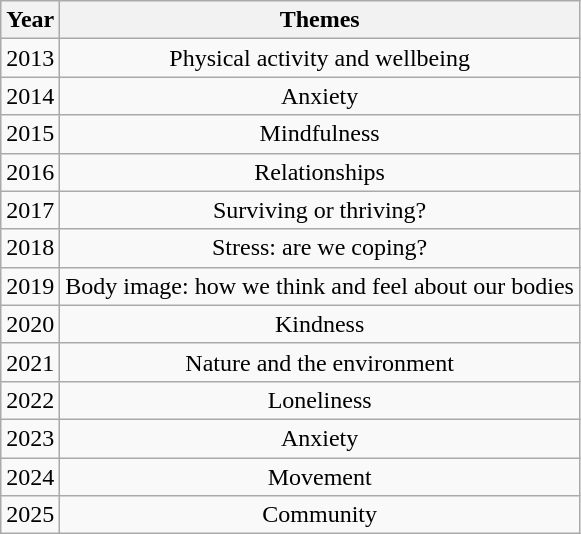<table class="wikitable">
<tr>
<th>Year</th>
<th>Themes</th>
</tr>
<tr>
<td style=text-align:center>2013</td>
<td style=text-align:center>Physical activity and wellbeing</td>
</tr>
<tr>
<td style=text-align:center>2014</td>
<td style=text-align:center>Anxiety</td>
</tr>
<tr>
<td style=text-align:center>2015</td>
<td style=text-align:center>Mindfulness</td>
</tr>
<tr>
<td style=text-align:center>2016</td>
<td style=text-align:center>Relationships</td>
</tr>
<tr>
<td style=text-align:center>2017</td>
<td style=text-align:center>Surviving or thriving?</td>
</tr>
<tr>
<td style=text-align:center>2018</td>
<td style=text-align:center>Stress: are we coping?</td>
</tr>
<tr>
<td style=text-align:center>2019</td>
<td style=text-align:center>Body image: how we think and feel about our bodies</td>
</tr>
<tr>
<td style=text-align:center>2020</td>
<td style=text-align:center>Kindness</td>
</tr>
<tr>
<td style=text-align:center>2021</td>
<td style=text-align:center>Nature and the environment</td>
</tr>
<tr>
<td style=text-align:center>2022</td>
<td style=text-align:center>Loneliness</td>
</tr>
<tr>
<td style=text-align:center>2023</td>
<td style=text-align:center>Anxiety</td>
</tr>
<tr>
<td style=text-align:center>2024</td>
<td style=text-align:center>Movement</td>
</tr>
<tr>
<td style=text-align:center>2025</td>
<td style=text-align:center>Community</td>
</tr>
</table>
